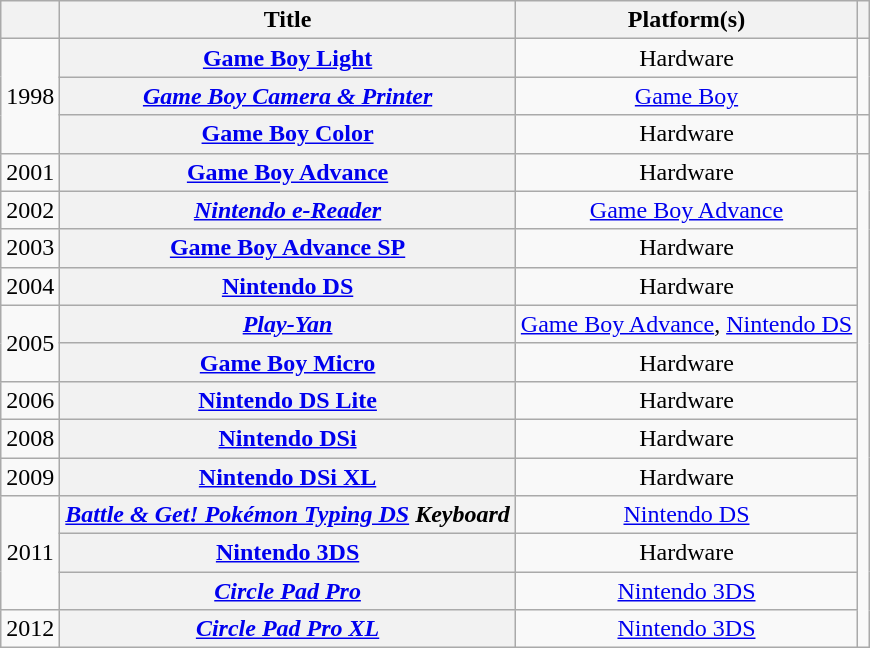<table class="wikitable sortable plainrowheaders" style="text-align: center;">
<tr>
<th scope="col"></th>
<th scope="col">Title</th>
<th scope="col">Platform(s)</th>
<th scope="col" class="unsortable"></th>
</tr>
<tr>
<td rowspan="3" scope="row">1998</td>
<th scope="row"><a href='#'>Game Boy Light</a></th>
<td>Hardware</td>
</tr>
<tr>
<th scope="row"><em><a href='#'>Game Boy Camera & Printer</a></em></th>
<td><a href='#'>Game Boy</a></td>
</tr>
<tr>
<th scope="row"><a href='#'>Game Boy Color</a></th>
<td>Hardware</td>
<td></td>
</tr>
<tr>
<td scope="row">2001</td>
<th scope="row"><a href='#'>Game Boy Advance</a></th>
<td>Hardware</td>
</tr>
<tr>
<td scope="row">2002</td>
<th scope="row"><em><a href='#'>Nintendo e-Reader</a></em></th>
<td><a href='#'>Game Boy Advance</a></td>
</tr>
<tr>
<td scope="row">2003</td>
<th scope="row"><a href='#'>Game Boy Advance SP</a></th>
<td>Hardware</td>
</tr>
<tr>
<td scope="row">2004</td>
<th scope="row"><a href='#'>Nintendo DS</a></th>
<td>Hardware</td>
</tr>
<tr>
<td rowspan="2" scope="row">2005</td>
<th scope="row"><em><a href='#'>Play-Yan</a></em></th>
<td><a href='#'>Game Boy Advance</a>, <a href='#'>Nintendo DS</a></td>
</tr>
<tr>
<th scope="row"><a href='#'>Game Boy Micro</a></th>
<td>Hardware</td>
</tr>
<tr>
<td scope="row">2006</td>
<th scope="row"><a href='#'>Nintendo DS Lite</a></th>
<td>Hardware</td>
</tr>
<tr>
<td scope="row">2008</td>
<th scope="row"><a href='#'>Nintendo DSi</a></th>
<td>Hardware</td>
</tr>
<tr>
<td scope="row">2009</td>
<th scope="row"><a href='#'>Nintendo DSi XL</a></th>
<td>Hardware<br></td>
</tr>
<tr>
<td rowspan="3" scope="row">2011</td>
<th scope="row"><em><a href='#'>Battle & Get! Pokémon Typing DS</a> Keyboard</em></th>
<td><a href='#'>Nintendo DS</a><br></td>
</tr>
<tr>
<th scope="row"><a href='#'>Nintendo 3DS</a></th>
<td>Hardware<br></td>
</tr>
<tr>
<th scope="row"><em><a href='#'>Circle Pad Pro</a></em></th>
<td><a href='#'>Nintendo 3DS</a><br></td>
</tr>
<tr>
<td rowspan="1" scope="row">2012</td>
<th scope="row"><em><a href='#'>Circle Pad Pro XL</a></em></th>
<td><a href='#'>Nintendo 3DS</a></td>
</tr>
</table>
